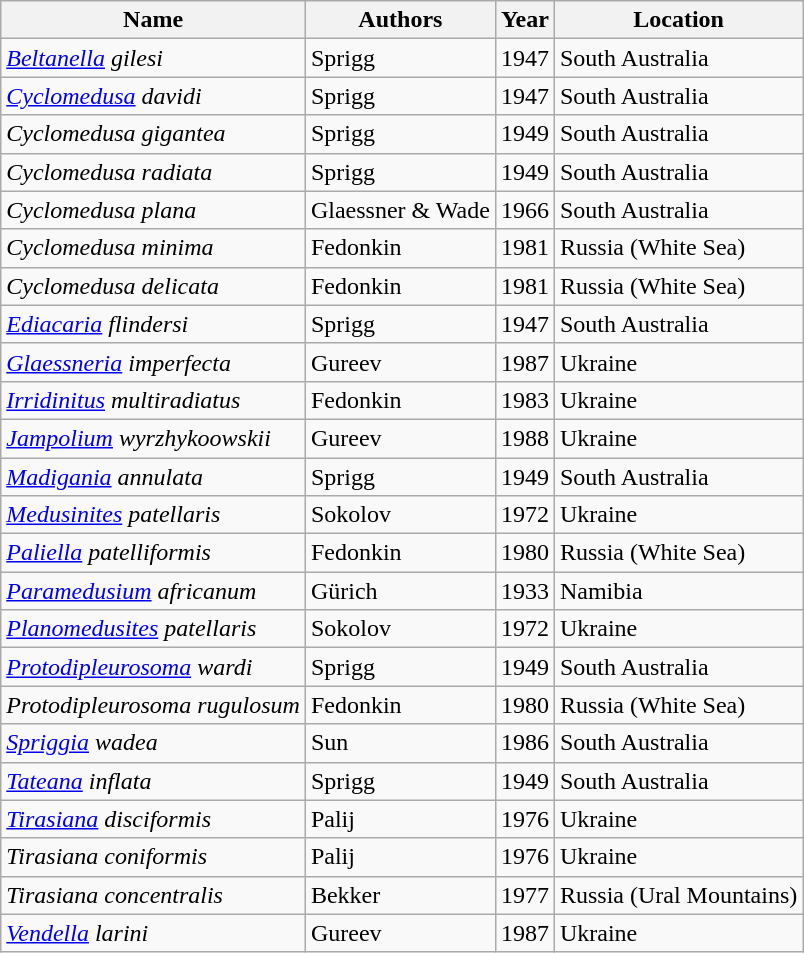<table class="wikitable sortable" align="center">
<tr>
<th>Name</th>
<th>Authors</th>
<th>Year</th>
<th>Location</th>
</tr>
<tr>
<td><em><a href='#'>Beltanella</a> gilesi</em></td>
<td>Sprigg</td>
<td>1947</td>
<td>South Australia</td>
</tr>
<tr>
<td><em><a href='#'>Cyclomedusa</a> davidi</em></td>
<td>Sprigg</td>
<td>1947</td>
<td>South Australia</td>
</tr>
<tr>
<td><em>Cyclomedusa gigantea</em></td>
<td>Sprigg</td>
<td>1949</td>
<td>South Australia</td>
</tr>
<tr>
<td><em>Cyclomedusa radiata</em></td>
<td>Sprigg</td>
<td>1949</td>
<td>South Australia</td>
</tr>
<tr>
<td><em>Cyclomedusa plana</em></td>
<td>Glaessner & Wade</td>
<td>1966</td>
<td>South Australia</td>
</tr>
<tr>
<td><em>Cyclomedusa minima</em></td>
<td>Fedonkin</td>
<td>1981</td>
<td>Russia (White Sea)</td>
</tr>
<tr>
<td><em>Cyclomedusa delicata</em></td>
<td>Fedonkin</td>
<td>1981</td>
<td>Russia (White Sea)</td>
</tr>
<tr>
<td><em><a href='#'>Ediacaria</a> flindersi</em></td>
<td>Sprigg</td>
<td>1947</td>
<td>South Australia</td>
</tr>
<tr>
<td><em><a href='#'>Glaessneria</a> imperfecta</em></td>
<td>Gureev</td>
<td>1987</td>
<td>Ukraine</td>
</tr>
<tr>
<td><em><a href='#'>Irridinitus</a> multiradiatus</em></td>
<td>Fedonkin</td>
<td>1983</td>
<td>Ukraine</td>
</tr>
<tr>
<td><em><a href='#'>Jampolium</a> wyrzhykoowskii</em></td>
<td>Gureev</td>
<td>1988</td>
<td>Ukraine</td>
</tr>
<tr>
<td><em><a href='#'>Madigania</a> annulata</em></td>
<td>Sprigg</td>
<td>1949</td>
<td>South Australia</td>
</tr>
<tr>
<td><em><a href='#'>Medusinites</a> patellaris</em></td>
<td>Sokolov</td>
<td>1972</td>
<td>Ukraine</td>
</tr>
<tr>
<td><em><a href='#'>Paliella</a> patelliformis</em></td>
<td>Fedonkin</td>
<td>1980</td>
<td>Russia (White Sea)</td>
</tr>
<tr>
<td><em><a href='#'>Paramedusium</a> africanum</em></td>
<td>Gürich</td>
<td>1933</td>
<td>Namibia</td>
</tr>
<tr>
<td><em><a href='#'>Planomedusites</a> patellaris</em></td>
<td>Sokolov</td>
<td>1972</td>
<td>Ukraine</td>
</tr>
<tr>
<td><em><a href='#'>Protodipleurosoma</a> wardi</em></td>
<td>Sprigg</td>
<td>1949</td>
<td>South Australia</td>
</tr>
<tr>
<td><em>Protodipleurosoma rugulosum</em></td>
<td>Fedonkin</td>
<td>1980</td>
<td>Russia (White Sea)</td>
</tr>
<tr>
<td><em><a href='#'>Spriggia</a> wadea</em></td>
<td>Sun</td>
<td>1986</td>
<td>South Australia</td>
</tr>
<tr>
<td><em><a href='#'>Tateana</a> inflata</em></td>
<td>Sprigg</td>
<td>1949</td>
<td>South Australia</td>
</tr>
<tr>
<td><em><a href='#'>Tirasiana</a> disciformis</em></td>
<td>Palij</td>
<td>1976</td>
<td>Ukraine</td>
</tr>
<tr>
<td><em>Tirasiana coniformis</em></td>
<td>Palij</td>
<td>1976</td>
<td>Ukraine</td>
</tr>
<tr>
<td><em>Tirasiana concentralis</em></td>
<td>Bekker</td>
<td>1977</td>
<td>Russia (Ural Mountains)</td>
</tr>
<tr>
<td><em><a href='#'>Vendella</a> larini</em></td>
<td>Gureev</td>
<td>1987</td>
<td>Ukraine</td>
</tr>
</table>
